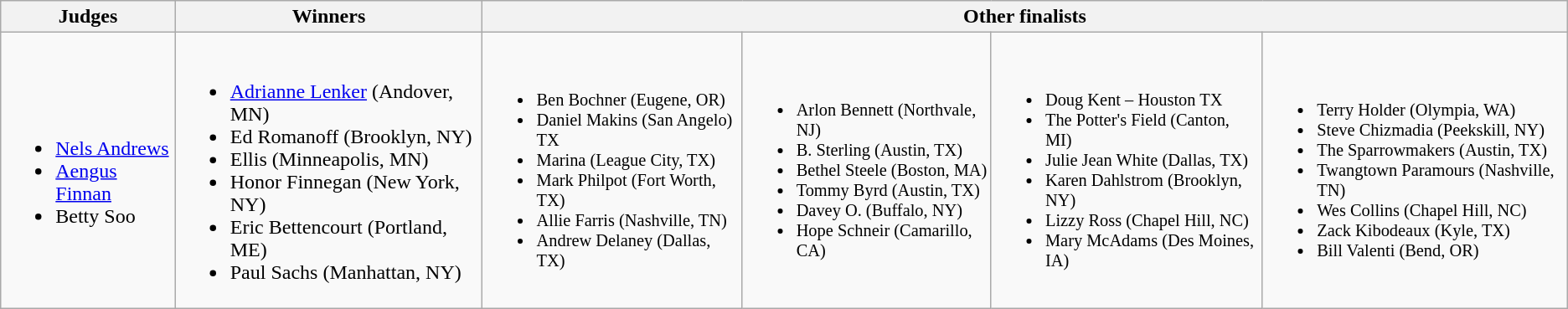<table class="wikitable mw-collapsible mw-collapsed" style="text-align:left">
<tr>
<th>Judges</th>
<th>Winners</th>
<th colspan="4" align="center">Other finalists</th>
</tr>
<tr>
<td><br><ul><li><a href='#'>Nels Andrews</a></li><li><a href='#'>Aengus Finnan</a></li><li>Betty Soo</li></ul></td>
<td><br><ul><li><a href='#'>Adrianne Lenker</a> (Andover, MN)</li><li>Ed Romanoff (Brooklyn, NY)</li><li>Ellis (Minneapolis, MN)</li><li>Honor Finnegan (New York, NY)</li><li>Eric Bettencourt (Portland, ME)</li><li>Paul Sachs (Manhattan, NY)</li></ul></td>
<td style="font-size:85%"><br><ul><li>Ben Bochner (Eugene, OR)</li><li>Daniel Makins (San Angelo) TX</li><li>Marina (League City, TX)</li><li>Mark Philpot (Fort Worth, TX)</li><li>Allie Farris (Nashville, TN)</li><li>Andrew Delaney (Dallas, TX)</li></ul></td>
<td style="font-size:85%"><br><ul><li>Arlon Bennett (Northvale, NJ)</li><li>B. Sterling (Austin, TX)</li><li>Bethel Steele (Boston, MA)</li><li>Tommy Byrd (Austin, TX)</li><li>Davey O. (Buffalo, NY)</li><li>Hope Schneir (Camarillo, CA)</li></ul></td>
<td style="font-size:85%"><br><ul><li>Doug Kent – Houston TX</li><li>The Potter's Field (Canton, MI)</li><li>Julie Jean White (Dallas, TX)</li><li>Karen Dahlstrom (Brooklyn, NY)</li><li>Lizzy Ross (Chapel Hill, NC)</li><li>Mary McAdams (Des Moines, IA)</li></ul></td>
<td style="font-size:85%"><br><ul><li>Terry Holder (Olympia, WA)</li><li>Steve Chizmadia (Peekskill, NY)</li><li>The Sparrowmakers (Austin, TX)</li><li>Twangtown Paramours (Nashville, TN)</li><li>Wes Collins (Chapel Hill, NC)</li><li>Zack Kibodeaux (Kyle, TX)</li><li>Bill Valenti (Bend, OR)</li></ul></td>
</tr>
</table>
